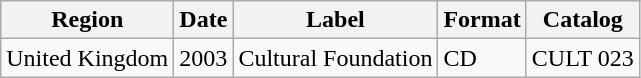<table class="wikitable">
<tr>
<th>Region</th>
<th>Date</th>
<th>Label</th>
<th>Format</th>
<th>Catalog</th>
</tr>
<tr>
<td>United Kingdom</td>
<td>2003</td>
<td>Cultural Foundation</td>
<td>CD</td>
<td>CULT 023</td>
</tr>
</table>
